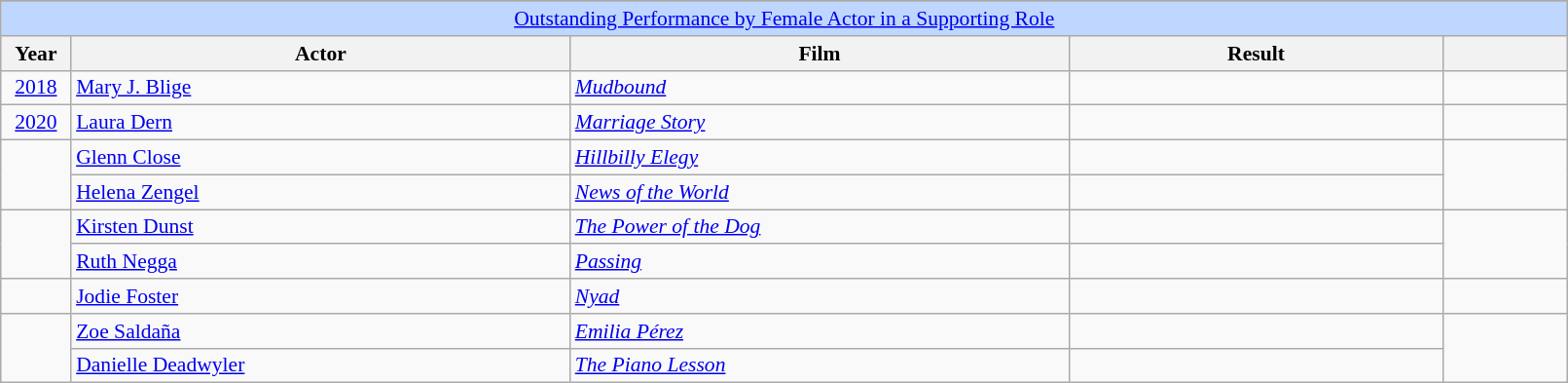<table class="wikitable plainrowheaders" style="font-size: 90%" width=85%>
<tr>
</tr>
<tr ---- bgcolor="#bfd7ff">
<td colspan=6 align=center><a href='#'>Outstanding Performance by Female Actor in a Supporting Role</a></td>
</tr>
<tr ---- bgcolor="#ebf5ff">
<th scope="col" style="width:2%;">Year</th>
<th scope="col" style="width:20%;">Actor</th>
<th scope="col" style="width:20%;">Film</th>
<th scope="col" style="width:15%;">Result</th>
<th scope="col" class="unsortable" style="width:5%;"></th>
</tr>
<tr>
<td style="text-align: center;"><a href='#'>2018</a></td>
<td><a href='#'>Mary J. Blige</a></td>
<td><em><a href='#'>Mudbound</a></em></td>
<td></td>
<td style="text-align: center;"></td>
</tr>
<tr>
<td style="text-align: center;"><a href='#'>2020</a></td>
<td><a href='#'>Laura Dern</a></td>
<td><em><a href='#'>Marriage Story</a></em></td>
<td></td>
<td style="text-align: center;"></td>
</tr>
<tr>
<td rowspan="2"></td>
<td><a href='#'>Glenn Close</a></td>
<td><em><a href='#'>Hillbilly Elegy</a></em></td>
<td></td>
<td align="center" rowspan="2"></td>
</tr>
<tr>
<td><a href='#'>Helena Zengel</a></td>
<td><em><a href='#'>News of the World</a></em></td>
<td></td>
</tr>
<tr>
<td rowspan="2"></td>
<td><a href='#'>Kirsten Dunst</a></td>
<td><em><a href='#'>The Power of the Dog</a></em></td>
<td></td>
<td align="center" rowspan="2"></td>
</tr>
<tr>
<td><a href='#'>Ruth Negga</a></td>
<td><em><a href='#'>Passing</a></em></td>
<td></td>
</tr>
<tr>
<td></td>
<td><a href='#'>Jodie Foster</a></td>
<td><em><a href='#'>Nyad</a></em></td>
<td></td>
<td align=center></td>
</tr>
<tr>
<td rowspan=2></td>
<td><a href='#'>Zoe Saldaña</a></td>
<td><em><a href='#'>Emilia Pérez</a></em></td>
<td></td>
<td rowspan=2 align=center></td>
</tr>
<tr>
<td><a href='#'>Danielle Deadwyler</a></td>
<td><em><a href='#'>The Piano Lesson</a></em></td>
<td></td>
</tr>
</table>
